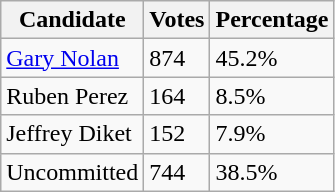<table class="wikitable">
<tr>
<th>Candidate</th>
<th>Votes</th>
<th>Percentage</th>
</tr>
<tr>
<td><a href='#'>Gary Nolan</a></td>
<td>874</td>
<td>45.2%</td>
</tr>
<tr>
<td>Ruben Perez</td>
<td>164</td>
<td>8.5%</td>
</tr>
<tr>
<td>Jeffrey Diket</td>
<td>152</td>
<td>7.9%</td>
</tr>
<tr>
<td>Uncommitted</td>
<td>744</td>
<td>38.5%</td>
</tr>
</table>
